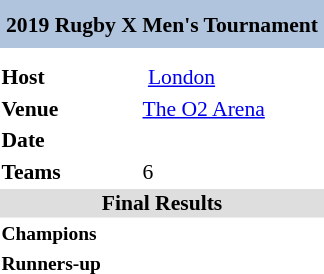<table class="toccolours" style="float: right; margin: 0 0 1em 1em; font-size: 90%;" width=220px>
<tr>
<td colspan="2"  style="background:#b0c4de; text-align:center; height:30px;"><strong>2019 Rugby X Men's Tournament</strong></td>
</tr>
<tr>
<td colspan="2" style="text-align: center;"></td>
</tr>
<tr style="vertical-align:top;">
<td colspan=2></td>
</tr>
<tr style="vertical-align:top;">
<td><strong>Host</strong></td>
<td> <a href='#'>London</a></td>
</tr>
<tr style="vertical-align:top;">
<td><strong>Venue</strong></td>
<td><a href='#'>The O2 Arena</a></td>
</tr>
<tr style="vertical-align:top;">
<td><strong>Date</strong></td>
<td></td>
</tr>
<tr style="vertical-align:top;">
<td width=90><strong>Teams</strong></td>
<td>6</td>
</tr>
<tr>
<td colspan="2" style="background: #dedede; text-align: center;"><strong>Final Results</strong></td>
</tr>
<tr style="vertical-align:top;">
<td style="font-size:90%; width:90px;"><strong>Champions</strong></td>
<td align=left></td>
</tr>
<tr>
<td style="font-size:90%; width:90px;"><strong>Runners-up</strong></td>
<td align=left></td>
</tr>
</table>
